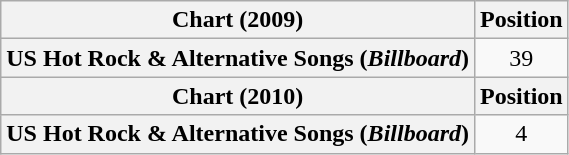<table class="wikitable plainrowheaders" style="text-align:center">
<tr>
<th>Chart (2009)</th>
<th>Position</th>
</tr>
<tr>
<th scope="row">US Hot Rock & Alternative Songs (<em>Billboard</em>)</th>
<td>39</td>
</tr>
<tr>
<th>Chart (2010)</th>
<th>Position</th>
</tr>
<tr>
<th scope="row">US Hot Rock & Alternative Songs (<em>Billboard</em>)</th>
<td>4</td>
</tr>
</table>
